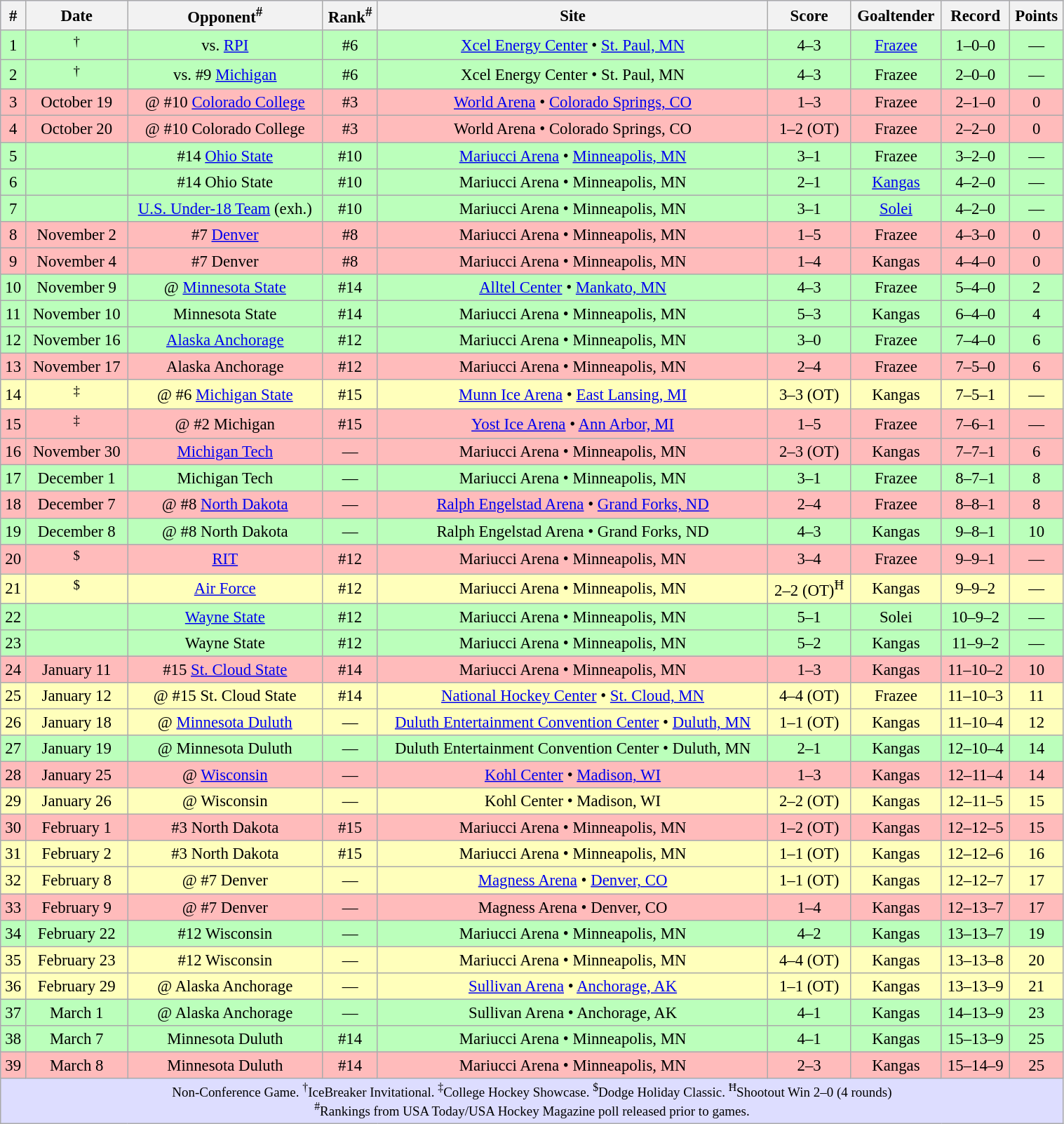<table class="wikitable"  style="width:80%; text-align:center; font-size:95%; background:#ddf;">
<tr>
<th>#</th>
<th>Date</th>
<th>Opponent<sup>#</sup></th>
<th>Rank<sup>#</sup></th>
<th>Site</th>
<th>Score</th>
<th>Goaltender</th>
<th>Record</th>
<th>Points</th>
</tr>
<tr style="background:#bfb;">
<td>1</td>
<td><sup>†</sup></td>
<td>vs. <a href='#'>RPI</a></td>
<td>#6</td>
<td><a href='#'>Xcel Energy Center</a> • <a href='#'>St. Paul, MN</a></td>
<td>4–3</td>
<td><a href='#'>Frazee</a></td>
<td>1–0–0</td>
<td>—</td>
</tr>
<tr style="background:#bfb;">
<td>2</td>
<td><sup>†</sup></td>
<td>vs. #9  <a href='#'>Michigan</a></td>
<td>#6</td>
<td>Xcel Energy Center • St. Paul, MN</td>
<td>4–3</td>
<td>Frazee</td>
<td>2–0–0</td>
<td>—</td>
</tr>
<tr style="background:#fbb;">
<td>3</td>
<td>October 19</td>
<td>@ #10 <a href='#'>Colorado College</a></td>
<td>#3</td>
<td><a href='#'>World Arena</a> • <a href='#'>Colorado Springs, CO</a></td>
<td>1–3</td>
<td>Frazee</td>
<td>2–1–0</td>
<td>0</td>
</tr>
<tr style="background:#fbb;">
<td>4</td>
<td>October 20</td>
<td>@ #10 Colorado College</td>
<td>#3</td>
<td World Arena, Colorado Springs>World Arena • Colorado Springs, CO</td>
<td>1–2 (OT)</td>
<td>Frazee</td>
<td>2–2–0</td>
<td>0</td>
</tr>
<tr style="background:#bfb;">
<td>5</td>
<td></td>
<td>#14 <a href='#'>Ohio State</a></td>
<td>#10</td>
<td><a href='#'>Mariucci Arena</a> • <a href='#'>Minneapolis, MN</a></td>
<td>3–1</td>
<td>Frazee</td>
<td>3–2–0</td>
<td>—</td>
</tr>
<tr style="background:#bfb;">
<td>6</td>
<td></td>
<td>#14 Ohio State</td>
<td>#10</td>
<td>Mariucci Arena • Minneapolis, MN</td>
<td>2–1</td>
<td><a href='#'>Kangas</a></td>
<td>4–2–0</td>
<td>—</td>
</tr>
<tr style="background:#bfb;">
<td>7</td>
<td></td>
<td><a href='#'>U.S. Under-18 Team</a> (exh.)</td>
<td>#10</td>
<td>Mariucci Arena • Minneapolis, MN</td>
<td>3–1</td>
<td><a href='#'>Solei</a></td>
<td>4–2–0</td>
<td>—</td>
</tr>
<tr style="background:#fbb;">
<td>8</td>
<td>November 2</td>
<td>#7 <a href='#'>Denver</a></td>
<td>#8</td>
<td>Mariucci Arena • Minneapolis, MN</td>
<td>1–5</td>
<td>Frazee</td>
<td>4–3–0</td>
<td>0</td>
</tr>
<tr style="background:#fbb;">
<td>9</td>
<td>November 4</td>
<td>#7 Denver</td>
<td>#8</td>
<td>Mariucci Arena • Minneapolis, MN</td>
<td>1–4</td>
<td>Kangas</td>
<td>4–4–0</td>
<td>0</td>
</tr>
<tr style="background:#bfb;">
<td>10</td>
<td>November 9</td>
<td>@ <a href='#'>Minnesota State</a></td>
<td>#14</td>
<td><a href='#'>Alltel Center</a> • <a href='#'>Mankato, MN</a></td>
<td>4–3</td>
<td>Frazee</td>
<td>5–4–0</td>
<td>2</td>
</tr>
<tr style="background:#bfb;">
<td>11</td>
<td>November 10</td>
<td>Minnesota State</td>
<td>#14</td>
<td>Mariucci Arena • Minneapolis, MN</td>
<td>5–3</td>
<td>Kangas</td>
<td>6–4–0</td>
<td>4</td>
</tr>
<tr style="background:#bfb;">
<td>12</td>
<td>November 16</td>
<td><a href='#'>Alaska Anchorage</a></td>
<td>#12</td>
<td>Mariucci Arena • Minneapolis, MN</td>
<td>3–0</td>
<td>Frazee</td>
<td>7–4–0</td>
<td>6</td>
</tr>
<tr style="background:#fbb;">
<td>13</td>
<td>November 17</td>
<td>Alaska Anchorage</td>
<td>#12</td>
<td>Mariucci Arena • Minneapolis, MN</td>
<td>2–4</td>
<td>Frazee</td>
<td>7–5–0</td>
<td>6</td>
</tr>
<tr style="background:#ffb;">
<td>14</td>
<td><sup>‡</sup></td>
<td>@ #6 <a href='#'>Michigan State</a></td>
<td>#15</td>
<td><a href='#'>Munn Ice Arena</a> • <a href='#'>East Lansing, MI</a></td>
<td>3–3 (OT)</td>
<td>Kangas</td>
<td>7–5–1</td>
<td>—</td>
</tr>
<tr style="background:#fbb;">
<td>15</td>
<td><sup>‡</sup></td>
<td>@ #2 Michigan</td>
<td>#15</td>
<td><a href='#'>Yost Ice Arena</a> • <a href='#'>Ann Arbor, MI</a></td>
<td>1–5</td>
<td>Frazee</td>
<td>7–6–1</td>
<td>—</td>
</tr>
<tr style="background:#fbb;">
<td>16</td>
<td>November 30</td>
<td><a href='#'>Michigan Tech</a></td>
<td>—</td>
<td>Mariucci Arena • Minneapolis, MN</td>
<td>2–3 (OT)</td>
<td>Kangas</td>
<td>7–7–1</td>
<td>6</td>
</tr>
<tr style="background:#bfb;">
<td>17</td>
<td>December 1</td>
<td>Michigan Tech</td>
<td>—</td>
<td>Mariucci Arena • Minneapolis, MN</td>
<td>3–1</td>
<td>Frazee</td>
<td>8–7–1</td>
<td>8</td>
</tr>
<tr style="background:#fbb;">
<td>18</td>
<td>December 7</td>
<td>@ #8 <a href='#'>North Dakota</a></td>
<td>—</td>
<td><a href='#'>Ralph Engelstad Arena</a> • <a href='#'>Grand Forks, ND</a></td>
<td>2–4</td>
<td>Frazee</td>
<td>8–8–1</td>
<td>8</td>
</tr>
<tr style="background:#bfb;">
<td>19</td>
<td>December 8</td>
<td>@ #8 North Dakota</td>
<td>—</td>
<td>Ralph Engelstad Arena • Grand Forks, ND</td>
<td>4–3</td>
<td>Kangas</td>
<td>9–8–1</td>
<td>10</td>
</tr>
<tr style="background:#fbb;">
<td>20</td>
<td><sup>$</sup></td>
<td><a href='#'>RIT</a></td>
<td>#12</td>
<td>Mariucci Arena • Minneapolis, MN</td>
<td>3–4</td>
<td>Frazee</td>
<td>9–9–1</td>
<td>—</td>
</tr>
<tr style="background:#ffb;">
<td>21</td>
<td><sup>$</sup></td>
<td><a href='#'>Air Force</a></td>
<td>#12</td>
<td>Mariucci Arena • Minneapolis, MN</td>
<td>2–2 (OT)<sup>Ħ</sup></td>
<td>Kangas</td>
<td>9–9–2</td>
<td>—</td>
</tr>
<tr style="background:#bfb;">
<td>22</td>
<td></td>
<td><a href='#'>Wayne State</a></td>
<td>#12</td>
<td>Mariucci Arena • Minneapolis, MN</td>
<td>5–1</td>
<td>Solei</td>
<td>10–9–2</td>
<td>—</td>
</tr>
<tr style="background:#bfb;">
<td>23</td>
<td></td>
<td>Wayne State</td>
<td>#12</td>
<td>Mariucci Arena • Minneapolis, MN</td>
<td>5–2</td>
<td>Kangas</td>
<td>11–9–2</td>
<td>—</td>
</tr>
<tr style="background:#fbb;">
<td>24</td>
<td>January 11</td>
<td>#15 <a href='#'>St. Cloud State</a></td>
<td>#14</td>
<td>Mariucci Arena • Minneapolis, MN</td>
<td>1–3</td>
<td>Kangas</td>
<td>11–10–2</td>
<td>10</td>
</tr>
<tr style="background:#ffb;">
<td>25</td>
<td>January 12</td>
<td>@ #15 St. Cloud State</td>
<td>#14</td>
<td><a href='#'>National Hockey Center</a> • <a href='#'>St. Cloud, MN</a></td>
<td>4–4 (OT)</td>
<td>Frazee</td>
<td>11–10–3</td>
<td>11</td>
</tr>
<tr style="background:#ffb;">
<td>26</td>
<td>January 18</td>
<td>@ <a href='#'>Minnesota Duluth</a></td>
<td>—</td>
<td><a href='#'>Duluth Entertainment Convention Center</a> • <a href='#'>Duluth, MN</a></td>
<td>1–1 (OT)</td>
<td>Kangas</td>
<td>11–10–4</td>
<td>12</td>
</tr>
<tr style="background:#bfb;">
<td>27</td>
<td>January 19</td>
<td>@ Minnesota Duluth</td>
<td>—</td>
<td>Duluth Entertainment Convention Center • Duluth, MN</td>
<td>2–1</td>
<td>Kangas</td>
<td>12–10–4</td>
<td>14</td>
</tr>
<tr style="background:#fbb;">
<td>28</td>
<td>January 25</td>
<td>@ <a href='#'>Wisconsin</a></td>
<td>—</td>
<td><a href='#'>Kohl Center</a> • <a href='#'>Madison, WI</a></td>
<td>1–3</td>
<td>Kangas</td>
<td>12–11–4</td>
<td>14</td>
</tr>
<tr style="background:#ffb;">
<td>29</td>
<td>January 26</td>
<td>@ Wisconsin</td>
<td>—</td>
<td>Kohl Center • Madison, WI</td>
<td>2–2 (OT)</td>
<td>Kangas</td>
<td>12–11–5</td>
<td>15</td>
</tr>
<tr style="background:#fbb;">
<td>30</td>
<td>February 1</td>
<td>#3 North Dakota</td>
<td>#15</td>
<td>Mariucci Arena • Minneapolis, MN</td>
<td>1–2 (OT)</td>
<td>Kangas</td>
<td>12–12–5</td>
<td>15</td>
</tr>
<tr style="background:#ffb;">
<td>31</td>
<td>February 2</td>
<td>#3 North Dakota</td>
<td>#15</td>
<td>Mariucci Arena • Minneapolis, MN</td>
<td>1–1 (OT)</td>
<td>Kangas</td>
<td>12–12–6</td>
<td>16</td>
</tr>
<tr style="background:#ffb;">
<td>32</td>
<td>February 8</td>
<td>@ #7 Denver</td>
<td>—</td>
<td><a href='#'>Magness Arena</a> • <a href='#'>Denver, CO</a></td>
<td>1–1 (OT)</td>
<td>Kangas</td>
<td>12–12–7</td>
<td>17</td>
</tr>
<tr style="background:#fbb;">
<td>33</td>
<td>February 9</td>
<td>@ #7 Denver</td>
<td>—</td>
<td>Magness Arena • Denver, CO</td>
<td>1–4</td>
<td>Kangas</td>
<td>12–13–7</td>
<td>17</td>
</tr>
<tr style="background:#bfb;">
<td>34</td>
<td>February 22</td>
<td>#12 Wisconsin</td>
<td>—</td>
<td>Mariucci Arena • Minneapolis, MN</td>
<td>4–2</td>
<td>Kangas</td>
<td>13–13–7</td>
<td>19</td>
</tr>
<tr style="background:#ffb;">
<td>35</td>
<td>February 23</td>
<td>#12 Wisconsin</td>
<td>—</td>
<td>Mariucci Arena • Minneapolis, MN</td>
<td>4–4 (OT)</td>
<td>Kangas</td>
<td>13–13–8</td>
<td>20</td>
</tr>
<tr style="background:#ffb;">
<td>36</td>
<td>February 29</td>
<td>@ Alaska Anchorage</td>
<td>—</td>
<td><a href='#'>Sullivan Arena</a> • <a href='#'>Anchorage, AK</a></td>
<td>1–1 (OT)</td>
<td>Kangas</td>
<td>13–13–9</td>
<td>21</td>
</tr>
<tr style="background:#bfb;">
<td>37</td>
<td>March 1</td>
<td>@ Alaska Anchorage</td>
<td>—</td>
<td>Sullivan Arena • Anchorage, AK</td>
<td>4–1</td>
<td>Kangas</td>
<td>14–13–9</td>
<td>23</td>
</tr>
<tr style="background:#bfb;">
<td>38</td>
<td>March 7</td>
<td>Minnesota Duluth</td>
<td>#14</td>
<td>Mariucci Arena • Minneapolis, MN</td>
<td>4–1</td>
<td>Kangas</td>
<td>15–13–9</td>
<td>25</td>
</tr>
<tr style="background:#fbb;">
<td>39</td>
<td>March 8</td>
<td>Minnesota Duluth</td>
<td>#14</td>
<td>Mariucci Arena • Minneapolis, MN</td>
<td>2–3</td>
<td>Kangas</td>
<td>15–14–9</td>
<td>25</td>
</tr>
<tr>
<td colspan=10><small>Non-Conference Game.  <sup>†</sup>IceBreaker Invitational.  <sup>‡</sup>College Hockey Showcase.  <sup>$</sup>Dodge Holiday Classic. <sup>Ħ</sup>Shootout Win 2–0 (4 rounds) <br><sup>#</sup>Rankings from USA Today/USA Hockey Magazine poll released prior to games.</small></td>
</tr>
</table>
